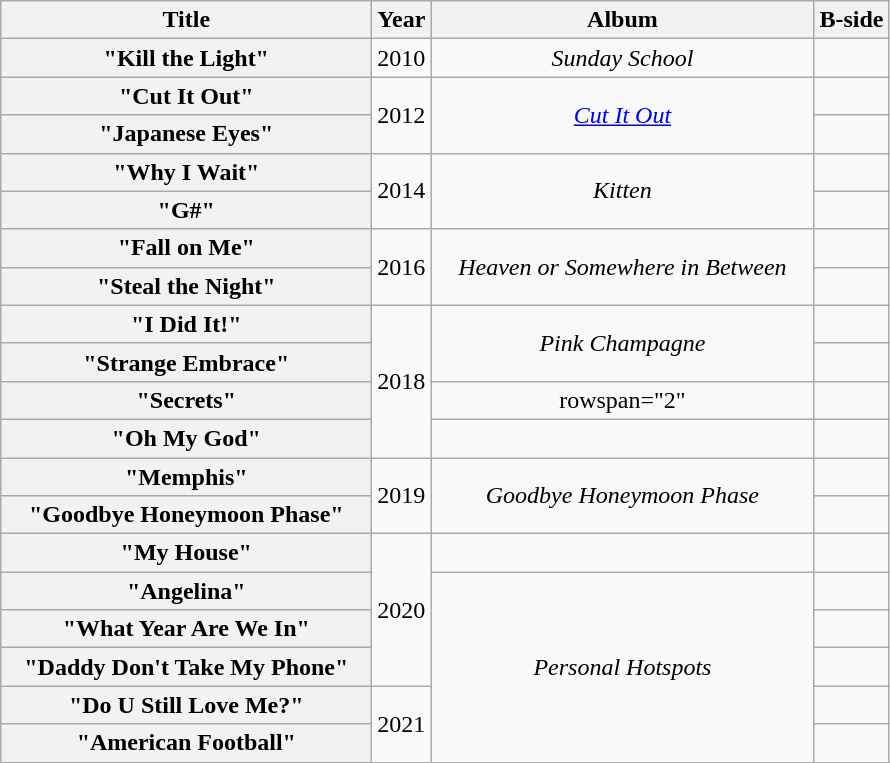<table class="wikitable plainrowheaders" style="text-align:center">
<tr>
<th scope="col" style="width:15em;">Title</th>
<th scope="col">Year</th>
<th scope="col" style="width:15.5em;">Album</th>
<th scope="col">B-side</th>
</tr>
<tr>
<th scope="row">"Kill the Light"</th>
<td>2010</td>
<td><em>Sunday School</em></td>
<td></td>
</tr>
<tr>
<th scope="row">"Cut It Out"</th>
<td rowspan="2">2012</td>
<td rowspan="2"><em><a href='#'>Cut It Out</a></em></td>
<td></td>
</tr>
<tr>
<th scope="row">"Japanese Eyes"</th>
<td></td>
</tr>
<tr>
<th scope="row">"Why I Wait"</th>
<td rowspan="2">2014</td>
<td rowspan="2"><em>Kitten</em></td>
<td></td>
</tr>
<tr>
<th scope="row">"G#"</th>
<td></td>
</tr>
<tr>
<th scope="row">"Fall on Me"</th>
<td rowspan="2">2016</td>
<td rowspan="2"><em>Heaven or Somewhere in Between</em></td>
<td></td>
</tr>
<tr>
<th scope="row">"Steal the Night"</th>
<td></td>
</tr>
<tr>
<th scope="row">"I Did It!"</th>
<td rowspan="4">2018</td>
<td rowspan="2"><em>Pink Champagne</em></td>
<td></td>
</tr>
<tr>
<th scope="row">"Strange Embrace"</th>
<td></td>
</tr>
<tr>
<th scope="row">"Secrets"</th>
<td>rowspan="2" </td>
<td></td>
</tr>
<tr>
<th scope="row">"Oh My God"</th>
<td></td>
</tr>
<tr>
<th scope="row">"Memphis"</th>
<td rowspan="2">2019</td>
<td rowspan="2"><em>Goodbye Honeymoon Phase</em></td>
<td></td>
</tr>
<tr>
<th scope="row">"Goodbye Honeymoon Phase"</th>
<td></td>
</tr>
<tr>
<th scope="row">"My House"</th>
<td rowspan="4">2020</td>
<td></td>
<td></td>
</tr>
<tr>
<th scope="row">"Angelina"</th>
<td rowspan="5"><em>Personal Hotspots</em></td>
<td></td>
</tr>
<tr>
<th scope="row">"What Year Are We In"</th>
<td></td>
</tr>
<tr>
<th scope="row">"Daddy Don't Take My Phone"</th>
<td></td>
</tr>
<tr>
<th scope="row">"Do U Still Love Me?"</th>
<td rowspan="2">2021</td>
<td></td>
</tr>
<tr>
<th scope="row">"American Football"</th>
<td></td>
</tr>
</table>
